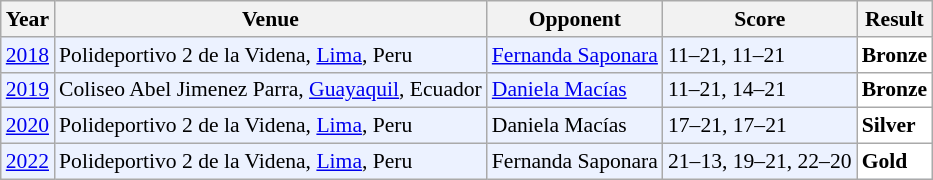<table class="sortable wikitable" style="font-size: 90%;">
<tr>
<th>Year</th>
<th>Venue</th>
<th>Opponent</th>
<th>Score</th>
<th>Result</th>
</tr>
<tr style="background:#ECF2FF">
<td align="center"><a href='#'>2018</a></td>
<td align="left">Polideportivo 2 de la Videna, <a href='#'>Lima</a>, Peru</td>
<td align="left"> <a href='#'>Fernanda Saponara</a></td>
<td align="left">11–21, 11–21</td>
<td style="text-align:left; background:white"> <strong>Bronze</strong></td>
</tr>
<tr style="background:#ECF2FF">
<td align="center"><a href='#'>2019</a></td>
<td align="left">Coliseo Abel Jimenez Parra, <a href='#'>Guayaquil</a>, Ecuador</td>
<td align="left"> <a href='#'>Daniela Macías</a></td>
<td align="left">11–21, 14–21</td>
<td style="text-align:left; background:white"> <strong>Bronze</strong></td>
</tr>
<tr style="background:#ECF2FF">
<td align="center"><a href='#'>2020</a></td>
<td align="left">Polideportivo 2 de la Videna, <a href='#'>Lima</a>, Peru</td>
<td align="left"> Daniela Macías</td>
<td align="left">17–21, 17–21</td>
<td style="text-align:left; background:white"> <strong>Silver</strong></td>
</tr>
<tr style="background:#ECF2FF">
<td align="center"><a href='#'>2022</a></td>
<td align="left">Polideportivo 2 de la Videna, <a href='#'>Lima</a>, Peru</td>
<td align="left"> Fernanda Saponara</td>
<td align="left">21–13, 19–21, 22–20</td>
<td style="text-align:left; background:white"> <strong>Gold</strong></td>
</tr>
</table>
